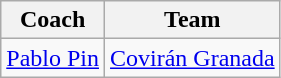<table class="wikitable">
<tr>
<th style="text-align:center;">Coach</th>
<th style="text-align:center;">Team</th>
</tr>
<tr>
<td> <a href='#'>Pablo Pin</a></td>
<td><a href='#'>Covirán Granada</a></td>
</tr>
</table>
